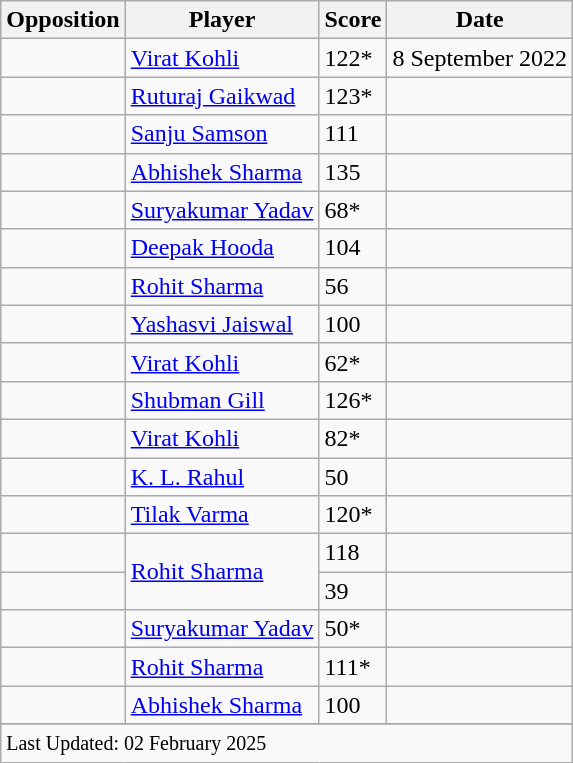<table class="wikitable sortable">
<tr>
<th>Opposition</th>
<th>Player</th>
<th>Score</th>
<th>Date</th>
</tr>
<tr>
<td></td>
<td><a href='#'>Virat Kohli</a></td>
<td>122*</td>
<td>8 September 2022</td>
</tr>
<tr>
<td></td>
<td><a href='#'>Ruturaj Gaikwad</a></td>
<td>123*</td>
<td></td>
</tr>
<tr>
<td></td>
<td><a href='#'>Sanju Samson</a></td>
<td>111</td>
<td></td>
</tr>
<tr>
<td></td>
<td><a href='#'>Abhishek Sharma</a></td>
<td>135</td>
<td></td>
</tr>
<tr>
<td></td>
<td><a href='#'>Suryakumar Yadav</a></td>
<td>68*</td>
<td></td>
</tr>
<tr>
<td></td>
<td><a href='#'>Deepak Hooda</a></td>
<td>104</td>
<td></td>
</tr>
<tr>
<td></td>
<td><a href='#'>Rohit Sharma</a></td>
<td>56</td>
<td></td>
</tr>
<tr>
<td></td>
<td><a href='#'>Yashasvi Jaiswal</a></td>
<td>100</td>
<td></td>
</tr>
<tr>
<td></td>
<td><a href='#'>Virat Kohli</a></td>
<td>62*</td>
<td></td>
</tr>
<tr>
<td></td>
<td><a href='#'>Shubman Gill</a></td>
<td>126*</td>
<td></td>
</tr>
<tr>
<td></td>
<td><a href='#'>Virat Kohli</a></td>
<td>82*</td>
<td></td>
</tr>
<tr>
<td></td>
<td><a href='#'>K. L. Rahul</a></td>
<td>50</td>
<td></td>
</tr>
<tr>
<td></td>
<td><a href='#'>Tilak Varma</a></td>
<td>120*</td>
<td></td>
</tr>
<tr>
<td></td>
<td rowspan=2><a href='#'>Rohit Sharma</a></td>
<td>118</td>
<td></td>
</tr>
<tr>
<td></td>
<td>39</td>
<td></td>
</tr>
<tr>
<td></td>
<td><a href='#'>Suryakumar Yadav</a></td>
<td>50*</td>
<td></td>
</tr>
<tr>
<td></td>
<td><a href='#'>Rohit Sharma</a></td>
<td>111*</td>
<td></td>
</tr>
<tr>
<td></td>
<td><a href='#'>Abhishek Sharma</a></td>
<td>100</td>
<td></td>
</tr>
<tr>
</tr>
<tr class=sortbottom>
<td colspan=5><small>Last Updated: 02 February 2025</small></td>
</tr>
</table>
